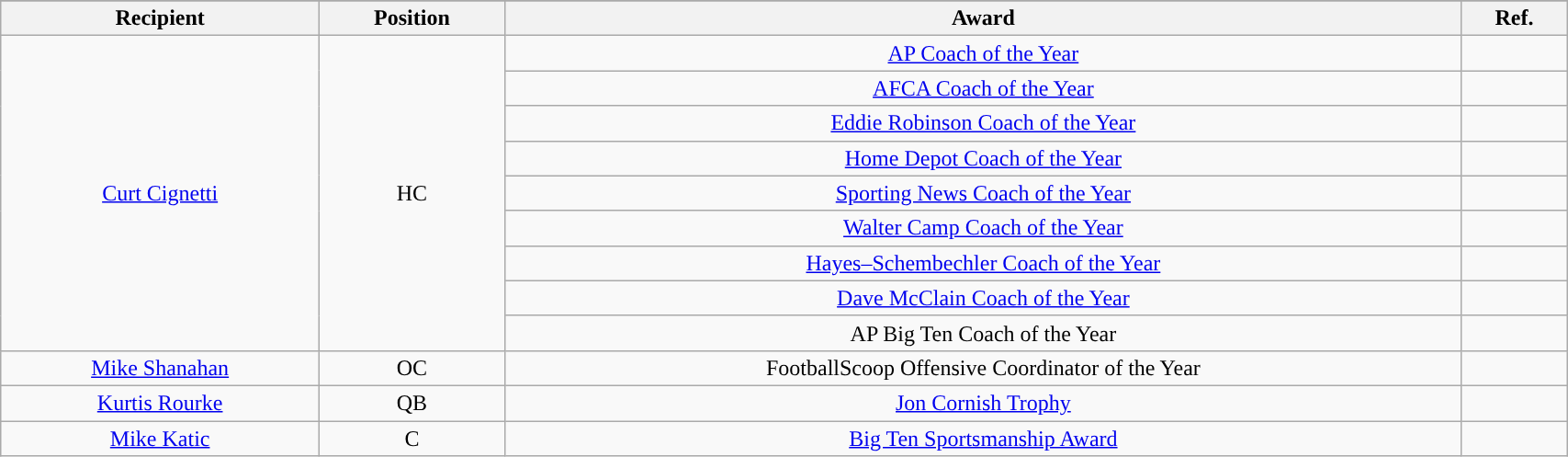<table class="wikitable" style="width: 90%;text-align: center;">
<tr>
</tr>
<tr>
<th>Recipient</th>
<th>Position</th>
<th>Award</th>
<th>Ref.</th>
</tr>
<tr>
<td rowspan="9"><a href='#'>Curt Cignetti</a></td>
<td rowspan="9">HC</td>
<td><a href='#'>AP Coach of the Year</a></td>
<td></td>
</tr>
<tr>
<td><a href='#'>AFCA Coach of the Year</a></td>
<td></td>
</tr>
<tr>
<td><a href='#'>Eddie Robinson Coach of the Year</a></td>
<td></td>
</tr>
<tr>
<td><a href='#'>Home Depot Coach of the Year</a></td>
<td></td>
</tr>
<tr>
<td><a href='#'>Sporting News Coach of the Year</a></td>
<td></td>
</tr>
<tr>
<td><a href='#'>Walter Camp Coach of the Year</a></td>
<td></td>
</tr>
<tr>
<td><a href='#'>Hayes–Schembechler Coach of the Year</a></td>
<td></td>
</tr>
<tr>
<td><a href='#'>Dave McClain Coach of the Year</a></td>
<td></td>
</tr>
<tr>
<td>AP Big Ten Coach of the Year</td>
<td></td>
</tr>
<tr>
<td><a href='#'>Mike Shanahan</a></td>
<td>OC</td>
<td>FootballScoop Offensive Coordinator of the Year</td>
<td></td>
</tr>
<tr>
<td><a href='#'>Kurtis Rourke</a></td>
<td>QB</td>
<td><a href='#'>Jon Cornish Trophy</a></td>
<td></td>
</tr>
<tr>
<td><a href='#'>Mike Katic</a></td>
<td>C</td>
<td><a href='#'>Big Ten Sportsmanship Award</a></td>
<td></td>
</tr>
</table>
